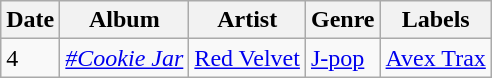<table class="wikitable">
<tr>
<th>Date</th>
<th>Album</th>
<th>Artist</th>
<th>Genre</th>
<th>Labels</th>
</tr>
<tr>
<td>4</td>
<td><em><a href='#'>#Cookie Jar</a></em></td>
<td><a href='#'>Red Velvet</a></td>
<td><a href='#'>J-pop</a></td>
<td><a href='#'>Avex Trax</a></td>
</tr>
</table>
